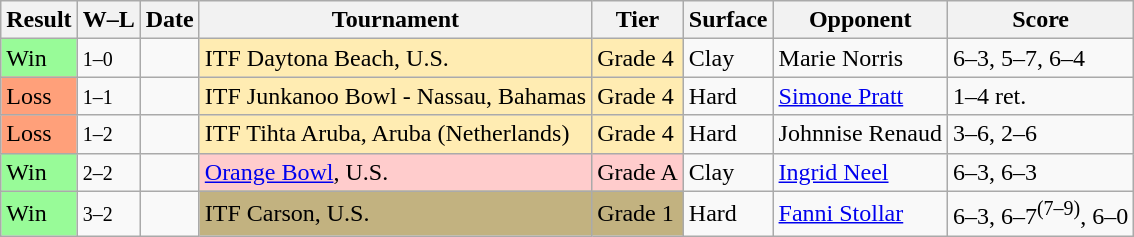<table class="sortable wikitable">
<tr>
<th>Result</th>
<th class="unsortable">W–L</th>
<th>Date</th>
<th>Tournament</th>
<th>Tier</th>
<th>Surface</th>
<th>Opponent</th>
<th class="unsortable">Score</th>
</tr>
<tr>
<td style="background:#98FB98">Win</td>
<td><small>1–0</small></td>
<td></td>
<td style="background:#FFecb2">ITF Daytona Beach, U.S.</td>
<td style="background:#FFecb2">Grade 4</td>
<td>Clay</td>
<td> Marie Norris</td>
<td>6–3, 5–7, 6–4</td>
</tr>
<tr>
<td style="background:#ffa07a;">Loss</td>
<td><small>1–1</small></td>
<td></td>
<td style="background:#FFecb2">ITF Junkanoo Bowl - Nassau, Bahamas</td>
<td style="background:#FFecb2">Grade 4</td>
<td>Hard</td>
<td> <a href='#'>Simone Pratt</a></td>
<td>1–4 ret.</td>
</tr>
<tr>
<td style="background:#ffa07a;">Loss</td>
<td><small>1–2</small></td>
<td></td>
<td style="background:#FFecb2">ITF Tihta Aruba, Aruba (Netherlands)</td>
<td style="background:#FFecb2">Grade 4</td>
<td>Hard</td>
<td> Johnnise Renaud</td>
<td>3–6, 2–6</td>
</tr>
<tr>
<td style="background:#98FB98">Win</td>
<td><small>2–2</small></td>
<td></td>
<td style="background:#FFCCCC"><a href='#'>Orange Bowl</a>, U.S.</td>
<td style="background:#FFCCCC">Grade A</td>
<td>Clay</td>
<td> <a href='#'>Ingrid Neel</a></td>
<td>6–3, 6–3</td>
</tr>
<tr>
<td style="background:#98FB98">Win</td>
<td><small>3–2</small></td>
<td></td>
<td style="background:#c2b280">ITF Carson, U.S.</td>
<td style="background:#c2b280">Grade 1</td>
<td>Hard</td>
<td> <a href='#'>Fanni Stollar</a></td>
<td>6–3, 6–7<sup>(7–9)</sup>, 6–0</td>
</tr>
</table>
